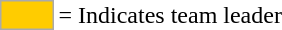<table>
<tr>
<td style="background:#fc0; border:1px solid #aaa; width:2em;"></td>
<td>= Indicates team leader</td>
</tr>
</table>
